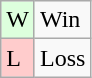<table class="wikitable">
<tr>
<td style="background:#dfd;">W</td>
<td>Win</td>
</tr>
<tr>
<td style="background:#fcc;">L</td>
<td>Loss</td>
</tr>
</table>
